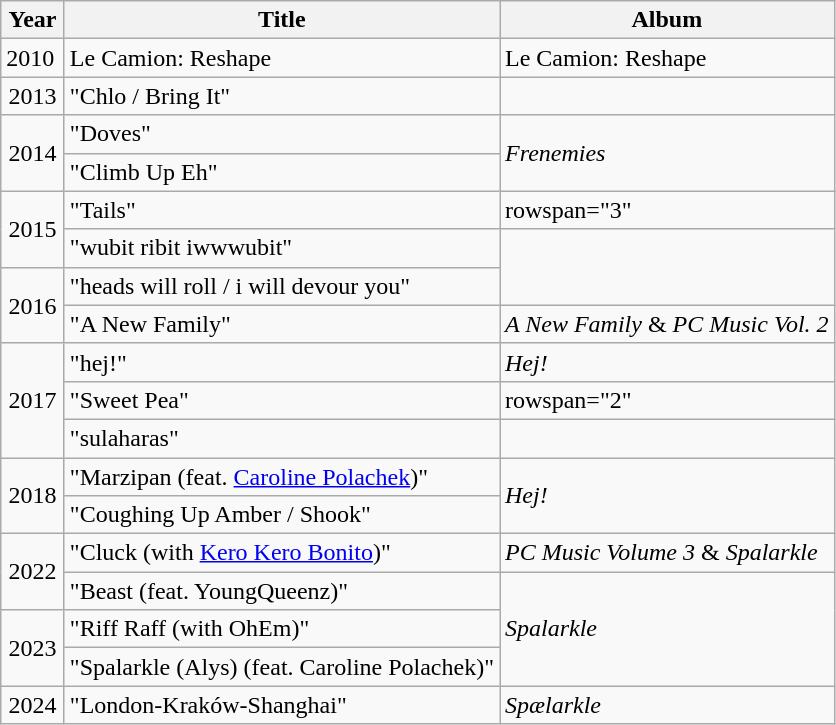<table class="wikitable">
<tr>
<th style="text-align:center; width:35px;">Year</th>
<th>Title</th>
<th>Album</th>
</tr>
<tr>
<td>2010</td>
<td>Le Camion: Reshape</td>
<td>Le Camion: Reshape</td>
</tr>
<tr>
<td style="text-align:center;">2013</td>
<td>"Chlo / Bring It"</td>
<td></td>
</tr>
<tr>
<td style="text-align:center;" rowspan="2">2014</td>
<td>"Doves"</td>
<td rowspan="2"><em>Frenemies</em></td>
</tr>
<tr>
<td>"Climb Up Eh"</td>
</tr>
<tr>
<td style="text-align:center;" rowspan="2">2015</td>
<td>"Tails"</td>
<td>rowspan="3" </td>
</tr>
<tr>
<td>"wubit ribit iwwwubit"</td>
</tr>
<tr>
<td style="text-align:center;" rowspan="2">2016</td>
<td>"heads will roll / i will devour you"</td>
</tr>
<tr>
<td>"A New Family"</td>
<td><em>A New Family</em> & <em>PC Music Vol. 2</em></td>
</tr>
<tr>
<td style="text-align:center;" rowspan="3">2017</td>
<td>"hej!"</td>
<td><em>Hej!</em></td>
</tr>
<tr>
<td>"Sweet Pea"</td>
<td>rowspan="2" </td>
</tr>
<tr>
<td>"sulaharas"</td>
</tr>
<tr>
<td style="text-align:center;" rowspan="2">2018</td>
<td>"Marzipan (feat. <a href='#'>Caroline Polachek</a>)"</td>
<td rowspan="2"><em>Hej!</em></td>
</tr>
<tr>
<td>"Coughing Up Amber / Shook"</td>
</tr>
<tr>
<td style="text-align:center;" rowspan="2">2022</td>
<td>"Cluck (with <a href='#'>Kero Kero Bonito</a>)"</td>
<td><em>PC Music Volume 3</em> & <em>Spalarkle</em></td>
</tr>
<tr>
<td>"Beast (feat. YoungQueenz)"</td>
<td rowspan="3"><em>Spalarkle</em></td>
</tr>
<tr>
<td style="text-align:center;" rowspan="2">2023</td>
<td>"Riff Raff (with OhEm)"</td>
</tr>
<tr>
<td>"Spalarkle (Alys) (feat. Caroline Polachek)"</td>
</tr>
<tr>
<td style="text-align:center;" rowspan="2">2024</td>
<td>"London-Kraków-Shanghai"</td>
<td rowspan="2"><em>Spælarkle</em></td>
</tr>
</table>
